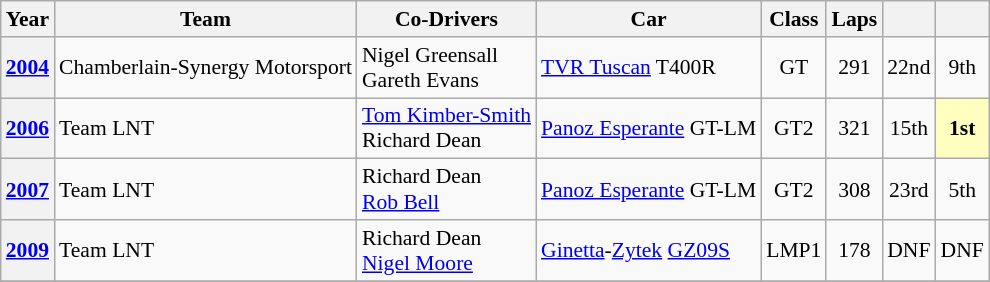<table class="wikitable" style="font-size:90%">
<tr>
<th>Year</th>
<th>Team</th>
<th>Co-Drivers</th>
<th>Car</th>
<th>Class</th>
<th>Laps</th>
<th></th>
<th></th>
</tr>
<tr style="text-align:center;">
<th><a href='#'>2004</a></th>
<td align="left"> Chamberlain-Synergy Motorsport</td>
<td align="left"> Nigel Greensall<br> Gareth Evans</td>
<td align="left"><a href='#'>TVR Tuscan</a> T400R</td>
<td>GT</td>
<td>291</td>
<td>22nd</td>
<td>9th</td>
</tr>
<tr style="text-align:center;">
<th><a href='#'>2006</a></th>
<td align="left"> Team LNT</td>
<td align="left"> <a href='#'>Tom Kimber-Smith</a><br> Richard Dean</td>
<td align="left"><a href='#'>Panoz Esperante</a> GT-LM</td>
<td>GT2</td>
<td>321</td>
<td>15th</td>
<td style="background:#FFFFBF;"><strong>1st</strong></td>
</tr>
<tr style="text-align:center;">
<th><a href='#'>2007</a></th>
<td align="left"> Team LNT</td>
<td align="left"> Richard Dean<br> <a href='#'>Rob Bell</a></td>
<td align="left"><a href='#'>Panoz Esperante</a> GT-LM</td>
<td>GT2</td>
<td>308</td>
<td>23rd</td>
<td>5th</td>
</tr>
<tr style="text-align:center;">
<th><a href='#'>2009</a></th>
<td align="left"> Team LNT</td>
<td align="left"> Richard Dean<br> <a href='#'>Nigel Moore</a></td>
<td align="left"><a href='#'>Ginetta</a>-<a href='#'>Zytek</a> <a href='#'>GZ09S</a></td>
<td>LMP1</td>
<td>178</td>
<td>DNF</td>
<td>DNF</td>
</tr>
<tr>
</tr>
</table>
